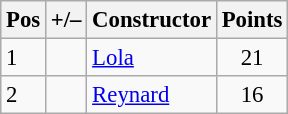<table class="wikitable" style="font-size: 95%;">
<tr>
<th>Pos</th>
<th>+/–</th>
<th>Constructor</th>
<th>Points</th>
</tr>
<tr>
<td>1</td>
<td align="left"></td>
<td> <a href='#'>Lola</a></td>
<td align="center">21</td>
</tr>
<tr>
<td>2</td>
<td align="left"></td>
<td> <a href='#'>Reynard</a></td>
<td align="center">16</td>
</tr>
</table>
